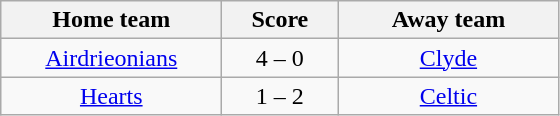<table class="wikitable" style="text-align: center">
<tr>
<th width=140>Home team</th>
<th width=70>Score</th>
<th width=140>Away team</th>
</tr>
<tr>
<td><a href='#'>Airdrieonians</a></td>
<td>4 – 0</td>
<td><a href='#'>Clyde</a></td>
</tr>
<tr>
<td><a href='#'>Hearts</a></td>
<td>1 – 2</td>
<td><a href='#'>Celtic</a></td>
</tr>
</table>
